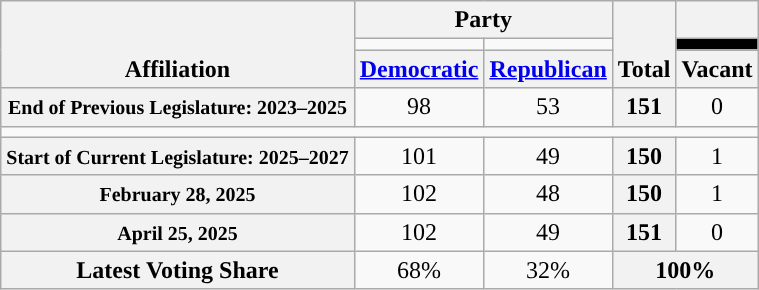<table class=wikitable style="text-align:center">
<tr style="vertical-align:bottom;">
<th rowspan=3>Affiliation</th>
<th colspan=2>Party</th>
<th rowspan=3>Total</th>
<th></th>
</tr>
<tr style="height:5px">
<td></td>
<td></td>
<td style="background-color:black"></td>
</tr>
<tr>
<th><a href='#'>Democratic</a></th>
<th><a href='#'>Republican</a></th>
<th>Vacant</th>
</tr>
<tr>
<th><small>End of Previous Legislature: 2023–2025</small></th>
<td>98</td>
<td>53</td>
<th>151</th>
<td>0</td>
</tr>
<tr>
<td colspan=5></td>
</tr>
<tr>
<th><small>Start of Current Legislature: 2025–2027</small></th>
<td>101</td>
<td>49</td>
<th>150</th>
<td>1</td>
</tr>
<tr>
<th><small>February 28, 2025</small></th>
<td>102</td>
<td>48</td>
<th>150</th>
<td>1</td>
</tr>
<tr>
<th><small>April 25, 2025</small></th>
<td>102</td>
<td>49</td>
<th>151</th>
<td>0</td>
</tr>
<tr>
<th>Latest Voting Share</th>
<td>68%</td>
<td>32%</td>
<th colspan="2">100%</th>
</tr>
</table>
